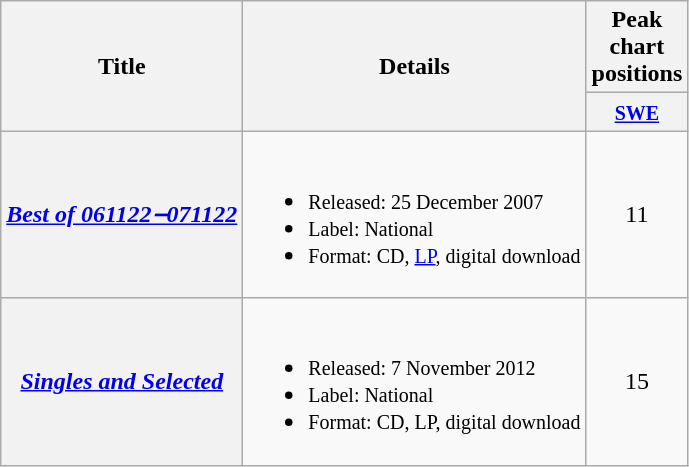<table class="wikitable plainrowheaders">
<tr>
<th scope="col" rowspan="2">Title</th>
<th scope="col" rowspan="2">Details</th>
<th scope="col">Peak chart positions</th>
</tr>
<tr>
<th scope="col" width="45"><small><a href='#'>SWE</a></small><br></th>
</tr>
<tr>
<th scope="row"><em><a href='#'>Best of 061122‒071122</a></em></th>
<td><br><ul><li><small>Released: 25 December 2007</small></li><li><small>Label: National</small></li><li><small>Format: CD, <a href='#'>LP</a>, digital download</small></li></ul></td>
<td style="text-align:center;">11</td>
</tr>
<tr>
<th scope="row"><em><a href='#'>Singles and Selected</a></em></th>
<td><br><ul><li><small>Released: 7 November 2012</small></li><li><small>Label: National</small></li><li><small>Format: CD, LP, digital download</small></li></ul></td>
<td style="text-align:center;">15</td>
</tr>
</table>
